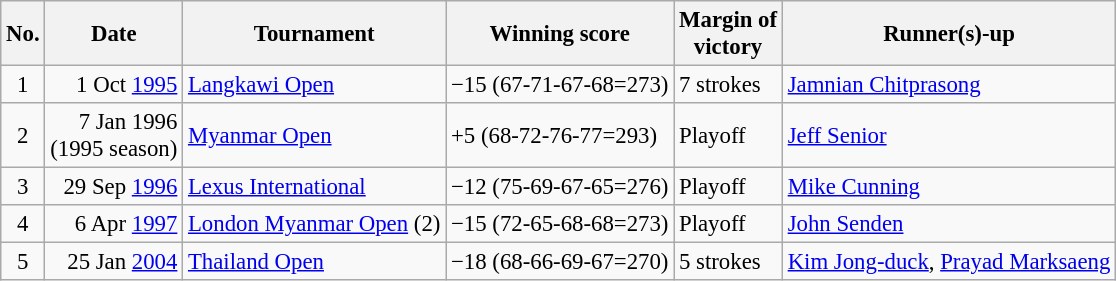<table class="wikitable" style="font-size:95%;">
<tr>
<th>No.</th>
<th>Date</th>
<th>Tournament</th>
<th>Winning score</th>
<th>Margin of<br>victory</th>
<th>Runner(s)-up</th>
</tr>
<tr>
<td align=center>1</td>
<td align=right>1 Oct <a href='#'>1995</a></td>
<td><a href='#'>Langkawi Open</a></td>
<td>−15 (67-71-67-68=273)</td>
<td>7 strokes</td>
<td> <a href='#'>Jamnian Chitprasong</a></td>
</tr>
<tr>
<td align=center>2</td>
<td align=right>7 Jan 1996<br>(1995 season)</td>
<td><a href='#'>Myanmar Open</a></td>
<td>+5 (68-72-76-77=293)</td>
<td>Playoff</td>
<td> <a href='#'>Jeff Senior</a></td>
</tr>
<tr>
<td align=center>3</td>
<td align=right>29 Sep <a href='#'>1996</a></td>
<td><a href='#'>Lexus International</a></td>
<td>−12 (75-69-67-65=276)</td>
<td>Playoff</td>
<td> <a href='#'>Mike Cunning</a></td>
</tr>
<tr>
<td align=center>4</td>
<td align=right>6 Apr <a href='#'>1997</a></td>
<td><a href='#'>London Myanmar Open</a> (2)</td>
<td>−15 (72-65-68-68=273)</td>
<td>Playoff</td>
<td> <a href='#'>John Senden</a></td>
</tr>
<tr>
<td align=center>5</td>
<td align=right>25 Jan <a href='#'>2004</a></td>
<td><a href='#'>Thailand Open</a></td>
<td>−18 (68-66-69-67=270)</td>
<td>5 strokes</td>
<td> <a href='#'>Kim Jong-duck</a>,  <a href='#'>Prayad Marksaeng</a></td>
</tr>
</table>
